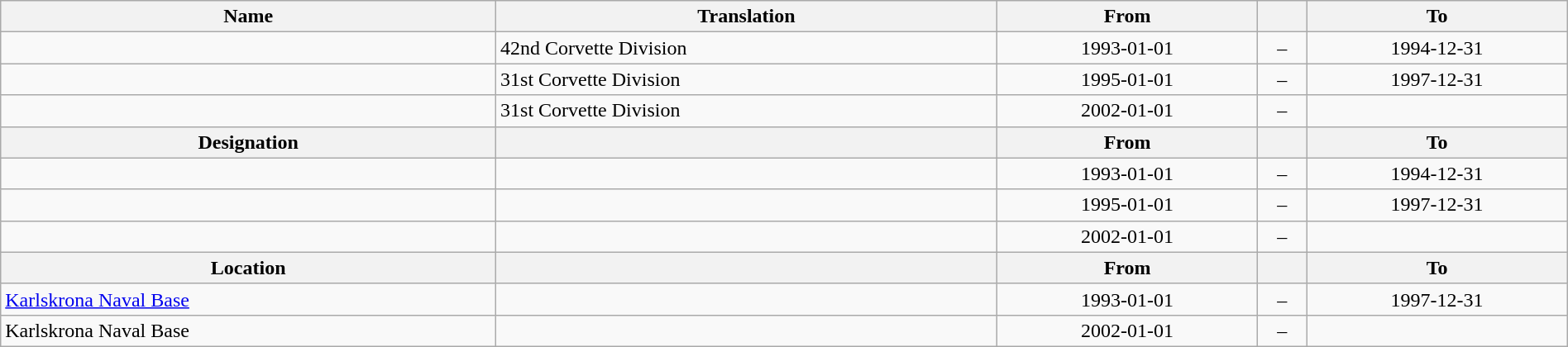<table class="wikitable" style="width:100%;">
<tr>
<th>Name</th>
<th>Translation</th>
<th>From</th>
<th></th>
<th>To</th>
</tr>
<tr>
<td></td>
<td>42nd Corvette Division</td>
<td style="text-align:center;">1993-01-01</td>
<td style="text-align:center;">–</td>
<td style="text-align:center;">1994-12-31</td>
</tr>
<tr>
<td></td>
<td>31st Corvette Division</td>
<td style="text-align:center;">1995-01-01</td>
<td style="text-align:center;">–</td>
<td style="text-align:center;">1997-12-31</td>
</tr>
<tr>
<td></td>
<td>31st Corvette Division</td>
<td style="text-align:center;">2002-01-01</td>
<td style="text-align:center;">–</td>
<td></td>
</tr>
<tr>
<th>Designation</th>
<th></th>
<th>From</th>
<th></th>
<th>To</th>
</tr>
<tr>
<td></td>
<td></td>
<td style="text-align:center;">1993-01-01</td>
<td style="text-align:center;">–</td>
<td style="text-align:center;">1994-12-31</td>
</tr>
<tr>
<td></td>
<td></td>
<td style="text-align:center;">1995-01-01</td>
<td style="text-align:center;">–</td>
<td style="text-align:center;">1997-12-31</td>
</tr>
<tr>
<td></td>
<td></td>
<td style="text-align:center;">2002-01-01</td>
<td style="text-align:center;">–</td>
<td></td>
</tr>
<tr>
<th>Location</th>
<th></th>
<th>From</th>
<th></th>
<th>To</th>
</tr>
<tr>
<td><a href='#'>Karlskrona Naval Base</a></td>
<td></td>
<td style="text-align:center;">1993-01-01</td>
<td style="text-align:center;">–</td>
<td style="text-align:center;">1997-12-31</td>
</tr>
<tr>
<td>Karlskrona Naval Base</td>
<td></td>
<td style="text-align:center;">2002-01-01</td>
<td style="text-align:center;">–</td>
<td></td>
</tr>
</table>
